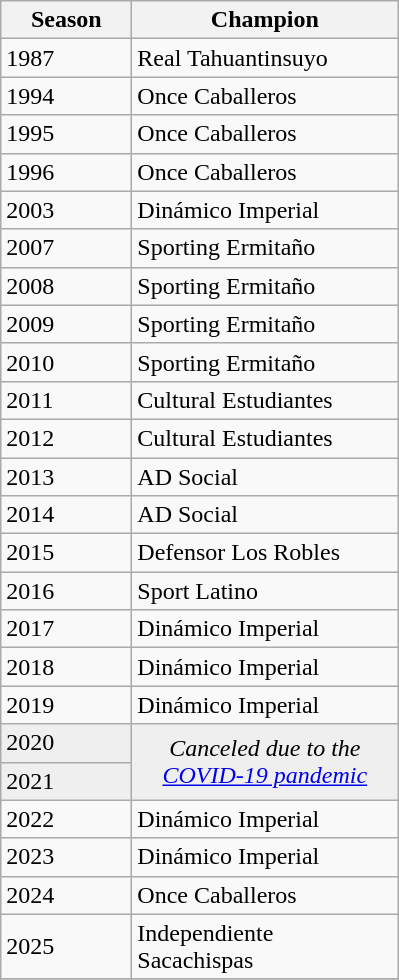<table class="wikitable sortable">
<tr>
<th width=80px>Season</th>
<th width=170px>Champion</th>
</tr>
<tr>
<td>1987</td>
<td>Real Tahuantinsuyo</td>
</tr>
<tr>
<td>1994</td>
<td>Once Caballeros</td>
</tr>
<tr>
<td>1995</td>
<td>Once Caballeros</td>
</tr>
<tr>
<td>1996</td>
<td>Once Caballeros</td>
</tr>
<tr>
<td>2003</td>
<td>Dinámico Imperial</td>
</tr>
<tr>
<td>2007</td>
<td>Sporting Ermitaño</td>
</tr>
<tr>
<td>2008</td>
<td>Sporting Ermitaño</td>
</tr>
<tr>
<td>2009</td>
<td>Sporting Ermitaño</td>
</tr>
<tr>
<td>2010</td>
<td>Sporting Ermitaño</td>
</tr>
<tr>
<td>2011</td>
<td>Cultural Estudiantes</td>
</tr>
<tr>
<td>2012</td>
<td>Cultural Estudiantes</td>
</tr>
<tr>
<td>2013</td>
<td>AD Social</td>
</tr>
<tr>
<td>2014</td>
<td>AD Social</td>
</tr>
<tr>
<td>2015</td>
<td>Defensor Los Robles</td>
</tr>
<tr>
<td>2016</td>
<td>Sport Latino</td>
</tr>
<tr>
<td>2017</td>
<td>Dinámico Imperial</td>
</tr>
<tr>
<td>2018</td>
<td>Dinámico Imperial</td>
</tr>
<tr>
<td>2019</td>
<td>Dinámico Imperial</td>
</tr>
<tr bgcolor=#efefef>
<td>2020</td>
<td rowspan=2 colspan="1" align=center><em>Canceled due to the <a href='#'>COVID-19 pandemic</a></em></td>
</tr>
<tr bgcolor=#efefef>
<td>2021</td>
</tr>
<tr>
<td>2022</td>
<td>Dinámico Imperial</td>
</tr>
<tr>
<td>2023</td>
<td>Dinámico Imperial</td>
</tr>
<tr>
<td>2024</td>
<td>Once Caballeros</td>
</tr>
<tr>
<td>2025</td>
<td>Independiente Sacachispas</td>
</tr>
<tr>
</tr>
</table>
